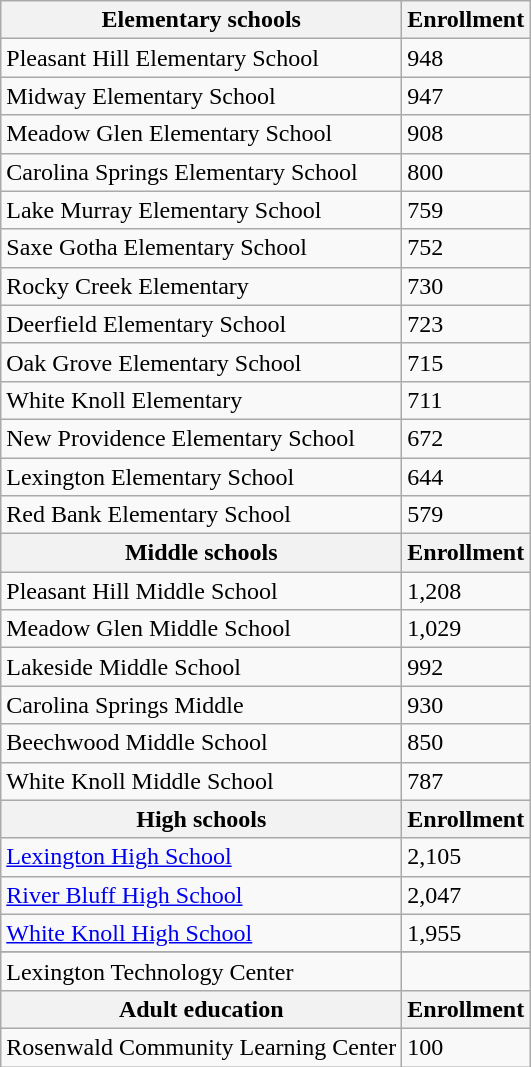<table class="wikitable">
<tr>
<th>Elementary schools</th>
<th>Enrollment</th>
</tr>
<tr>
<td>Pleasant Hill Elementary School</td>
<td>948</td>
</tr>
<tr>
<td>Midway Elementary School</td>
<td>947</td>
</tr>
<tr>
<td>Meadow Glen Elementary School</td>
<td>908</td>
</tr>
<tr>
<td>Carolina Springs Elementary School</td>
<td>800</td>
</tr>
<tr>
<td>Lake Murray Elementary School</td>
<td>759</td>
</tr>
<tr>
<td>Saxe Gotha Elementary School</td>
<td>752</td>
</tr>
<tr>
<td>Rocky Creek Elementary</td>
<td>730</td>
</tr>
<tr>
<td>Deerfield Elementary School</td>
<td>723</td>
</tr>
<tr>
<td>Oak Grove Elementary School</td>
<td>715</td>
</tr>
<tr>
<td>White Knoll Elementary</td>
<td>711</td>
</tr>
<tr>
<td>New Providence Elementary School</td>
<td>672</td>
</tr>
<tr>
<td>Lexington Elementary School</td>
<td>644</td>
</tr>
<tr>
<td>Red Bank Elementary School</td>
<td>579</td>
</tr>
<tr>
<th>Middle schools</th>
<th>Enrollment</th>
</tr>
<tr>
<td>Pleasant Hill Middle School</td>
<td>1,208</td>
</tr>
<tr>
<td>Meadow Glen Middle School</td>
<td>1,029</td>
</tr>
<tr>
<td>Lakeside Middle School</td>
<td>992</td>
</tr>
<tr>
<td>Carolina Springs Middle</td>
<td>930</td>
</tr>
<tr>
<td>Beechwood Middle School</td>
<td>850</td>
</tr>
<tr>
<td>White Knoll Middle School</td>
<td>787</td>
</tr>
<tr>
<th>High schools</th>
<th>Enrollment</th>
</tr>
<tr>
<td><a href='#'>Lexington High School</a></td>
<td>2,105</td>
</tr>
<tr>
<td><a href='#'>River Bluff High School</a></td>
<td>2,047</td>
</tr>
<tr>
<td><a href='#'>White Knoll High School</a></td>
<td>1,955</td>
</tr>
<tr>
</tr>
<tr>
<td>Lexington Technology Center</td>
<td></td>
</tr>
<tr>
<th>Adult education</th>
<th>Enrollment</th>
</tr>
<tr>
<td>Rosenwald Community Learning Center</td>
<td>100</td>
</tr>
</table>
